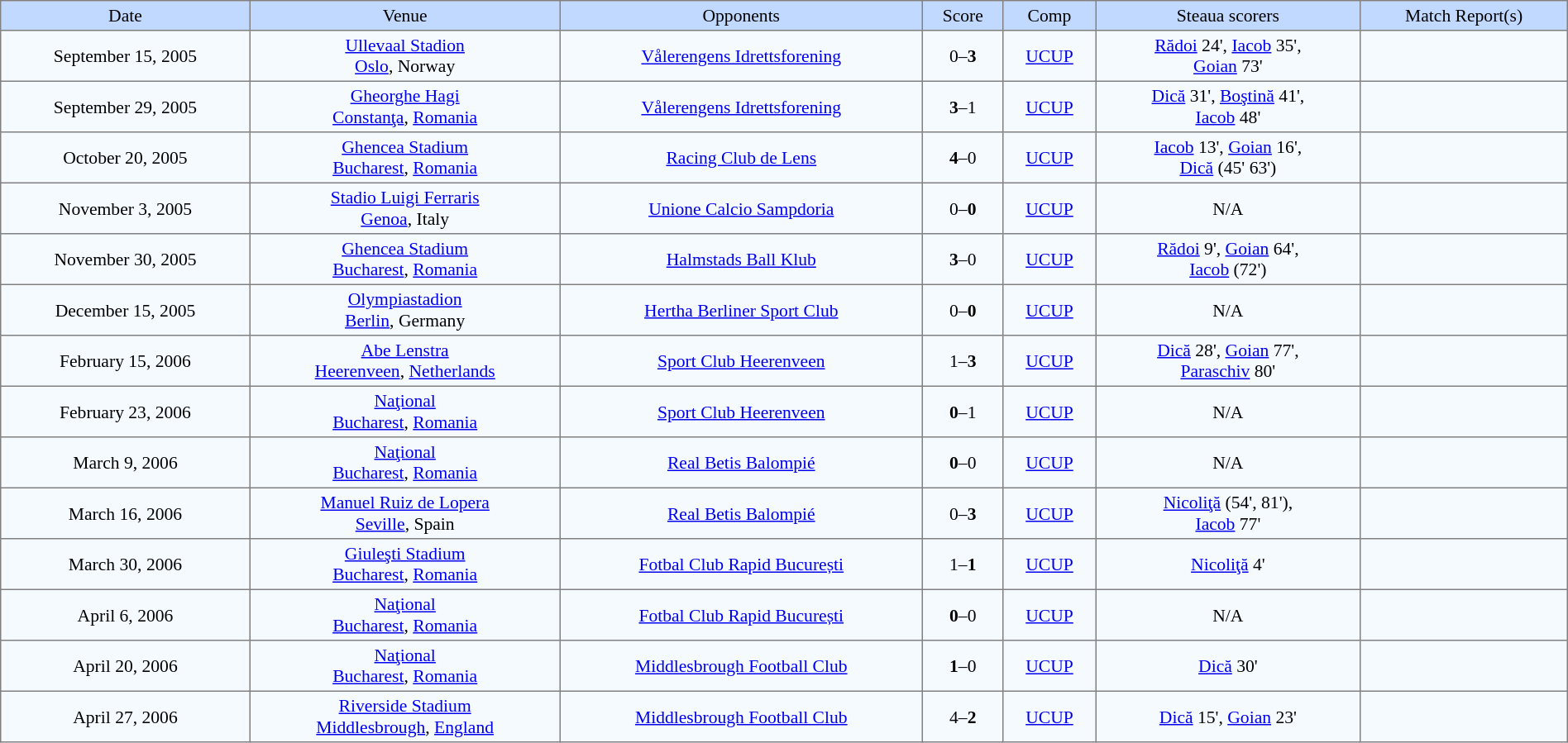<table border=1 style="border-collapse:collapse; font-size:90%;" cellpadding=3 cellspacing=0 width=100%>
<tr bgcolor=#C1D8FF align=center>
<td>Date</td>
<td>Venue</td>
<td>Opponents</td>
<td>Score</td>
<td>Comp</td>
<td>Steaua scorers</td>
<td>Match Report(s)</td>
</tr>
<tr align=center bgcolor=#F5FAFF>
<td>September 15, 2005</td>
<td><a href='#'>Ullevaal Stadion</a><br><a href='#'>Oslo</a>, Norway</td>
<td><a href='#'>Vålerengens Idrettsforening</a></td>
<td>0–<strong>3</strong></td>
<td><a href='#'>UCUP</a></td>
<td><a href='#'>Rădoi</a> 24', <a href='#'>Iacob</a> 35',<br> <a href='#'>Goian</a> 73'</td>
<td></td>
</tr>
<tr align=center bgcolor=#F5FAFF>
<td>September 29, 2005</td>
<td><a href='#'>Gheorghe Hagi</a><br><a href='#'>Constanţa</a>, <a href='#'>Romania</a></td>
<td><a href='#'>Vålerengens Idrettsforening</a></td>
<td><strong>3</strong>–1</td>
<td><a href='#'>UCUP</a></td>
<td><a href='#'>Dică</a> 31', <a href='#'>Boştină</a> 41',<br> <a href='#'>Iacob</a> 48'</td>
<td></td>
</tr>
<tr align=center bgcolor=#F5FAFF>
<td>October 20, 2005</td>
<td><a href='#'>Ghencea Stadium</a><br><a href='#'>Bucharest</a>, <a href='#'>Romania</a></td>
<td><a href='#'>Racing Club de Lens</a></td>
<td><strong>4</strong>–0</td>
<td><a href='#'>UCUP</a></td>
<td><a href='#'>Iacob</a> 13', <a href='#'>Goian</a> 16',<br> <a href='#'>Dică</a> (45' 63')</td>
<td></td>
</tr>
<tr align=center bgcolor=#F5FAFF>
<td>November 3, 2005</td>
<td><a href='#'>Stadio Luigi Ferraris</a><br><a href='#'>Genoa</a>, Italy</td>
<td><a href='#'>Unione Calcio Sampdoria</a></td>
<td>0–<strong>0</strong></td>
<td><a href='#'>UCUP</a></td>
<td>N/A</td>
<td></td>
</tr>
<tr align=center bgcolor=#F5FAFF>
<td>November 30, 2005</td>
<td><a href='#'>Ghencea Stadium</a><br><a href='#'>Bucharest</a>, <a href='#'>Romania</a></td>
<td><a href='#'>Halmstads Ball Klub</a></td>
<td><strong>3</strong>–0</td>
<td><a href='#'>UCUP</a></td>
<td><a href='#'>Rădoi</a> 9', <a href='#'>Goian</a> 64',<br> <a href='#'>Iacob</a> (72')</td>
<td></td>
</tr>
<tr align=center bgcolor=#F5FAFF>
<td>December 15, 2005</td>
<td><a href='#'>Olympiastadion</a><br><a href='#'>Berlin</a>, Germany</td>
<td><a href='#'>Hertha Berliner Sport Club</a></td>
<td>0–<strong>0</strong></td>
<td><a href='#'>UCUP</a></td>
<td>N/A</td>
<td></td>
</tr>
<tr align=center bgcolor=#F5FAFF>
<td>February 15, 2006</td>
<td><a href='#'>Abe Lenstra</a><br><a href='#'>Heerenveen</a>, <a href='#'>Netherlands</a></td>
<td><a href='#'>Sport Club Heerenveen</a></td>
<td>1–<strong>3</strong></td>
<td><a href='#'>UCUP</a></td>
<td><a href='#'>Dică</a> 28', <a href='#'>Goian</a> 77',<br> <a href='#'>Paraschiv</a> 80'</td>
<td></td>
</tr>
<tr align=center bgcolor=#F5FAFF>
<td>February 23, 2006</td>
<td><a href='#'>Naţional</a><br><a href='#'>Bucharest</a>, <a href='#'>Romania</a></td>
<td><a href='#'>Sport Club Heerenveen</a></td>
<td><strong>0</strong>–1</td>
<td><a href='#'>UCUP</a></td>
<td>N/A</td>
<td></td>
</tr>
<tr align=center bgcolor=#F5FAFF>
<td>March 9, 2006</td>
<td><a href='#'>Naţional</a><br><a href='#'>Bucharest</a>, <a href='#'>Romania</a></td>
<td><a href='#'>Real Betis Balompié</a></td>
<td><strong>0</strong>–0</td>
<td><a href='#'>UCUP</a></td>
<td>N/A</td>
<td></td>
</tr>
<tr align=center bgcolor=#F5FAFF>
<td>March 16, 2006</td>
<td><a href='#'>Manuel Ruiz de Lopera</a><br><a href='#'>Seville</a>, Spain</td>
<td><a href='#'>Real Betis Balompié</a></td>
<td>0–<strong>3</strong></td>
<td><a href='#'>UCUP</a></td>
<td><a href='#'>Nicoliţă</a> (54', 81'),<br> <a href='#'>Iacob</a> 77'</td>
<td></td>
</tr>
<tr align=center bgcolor=#F5FAFF>
<td>March 30, 2006</td>
<td><a href='#'>Giuleşti Stadium</a><br><a href='#'>Bucharest</a>, <a href='#'>Romania</a></td>
<td><a href='#'>Fotbal Club Rapid București</a></td>
<td>1–<strong>1</strong></td>
<td><a href='#'>UCUP</a></td>
<td><a href='#'>Nicoliţă</a> 4'</td>
<td></td>
</tr>
<tr align=center bgcolor=#F5FAFF>
<td>April 6, 2006</td>
<td><a href='#'>Naţional</a><br><a href='#'>Bucharest</a>, <a href='#'>Romania</a></td>
<td><a href='#'>Fotbal Club Rapid București</a></td>
<td><strong>0</strong>–0</td>
<td><a href='#'>UCUP</a></td>
<td>N/A</td>
<td></td>
</tr>
<tr align=center bgcolor=#F5FAFF>
<td>April 20, 2006</td>
<td><a href='#'>Naţional</a><br><a href='#'>Bucharest</a>, <a href='#'>Romania</a></td>
<td><a href='#'>Middlesbrough Football Club</a></td>
<td><strong>1</strong>–0</td>
<td><a href='#'>UCUP</a></td>
<td><a href='#'>Dică</a> 30'</td>
<td></td>
</tr>
<tr align=center bgcolor=#F5FAFF>
<td>April 27, 2006</td>
<td><a href='#'>Riverside Stadium</a><br><a href='#'>Middlesbrough</a>, <a href='#'>England</a></td>
<td><a href='#'>Middlesbrough Football Club</a></td>
<td>4–<strong>2</strong></td>
<td><a href='#'>UCUP</a></td>
<td><a href='#'>Dică</a> 15', <a href='#'>Goian</a> 23'</td>
<td></td>
</tr>
</table>
